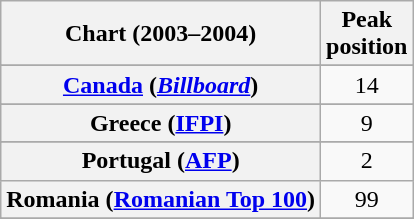<table class="wikitable sortable plainrowheaders" style="text-align:center">
<tr>
<th scope="col">Chart (2003–2004)</th>
<th scope="col">Peak<br>position</th>
</tr>
<tr>
</tr>
<tr>
</tr>
<tr>
</tr>
<tr>
</tr>
<tr>
<th scope="row"><a href='#'>Canada</a> (<em><a href='#'>Billboard</a></em>)</th>
<td>14</td>
</tr>
<tr>
</tr>
<tr>
</tr>
<tr>
</tr>
<tr>
<th scope="row">Greece (<a href='#'>IFPI</a>)</th>
<td>9</td>
</tr>
<tr>
</tr>
<tr>
</tr>
<tr>
</tr>
<tr>
</tr>
<tr>
</tr>
<tr>
</tr>
<tr>
<th scope="row">Portugal (<a href='#'>AFP</a>)</th>
<td>2</td>
</tr>
<tr>
<th scope="row">Romania (<a href='#'>Romanian Top 100</a>)</th>
<td>99</td>
</tr>
<tr>
</tr>
<tr>
</tr>
<tr>
</tr>
<tr>
</tr>
<tr>
</tr>
<tr>
</tr>
<tr>
</tr>
<tr>
</tr>
<tr>
</tr>
</table>
